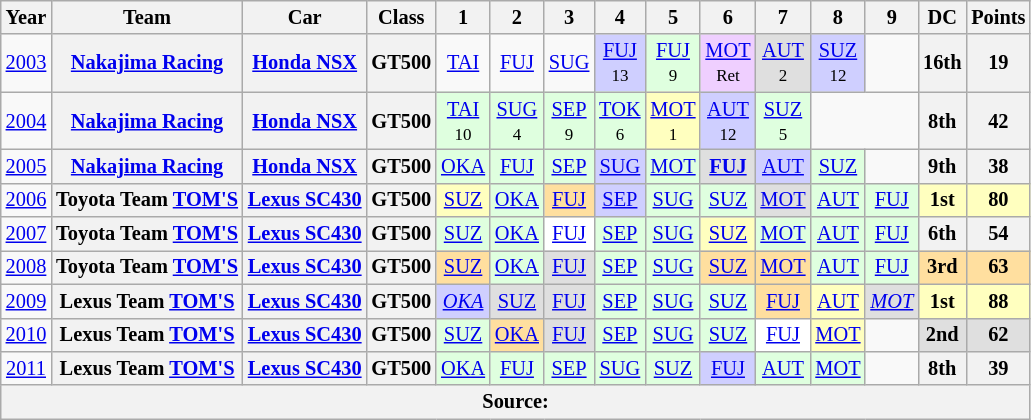<table class="wikitable" style="text-align:center; font-size:85%">
<tr>
<th>Year</th>
<th>Team</th>
<th>Car</th>
<th>Class</th>
<th>1</th>
<th>2</th>
<th>3</th>
<th>4</th>
<th>5</th>
<th>6</th>
<th>7</th>
<th>8</th>
<th>9</th>
<th>DC</th>
<th>Points</th>
</tr>
<tr>
<td><a href='#'>2003</a></td>
<th nowrap><a href='#'>Nakajima Racing</a></th>
<th nowrap><a href='#'>Honda NSX</a></th>
<th>GT500</th>
<td><a href='#'>TAI</a></td>
<td><a href='#'>FUJ</a></td>
<td><a href='#'>SUG</a></td>
<td style="background:#CFCFFF;"><a href='#'>FUJ</a><br><small>13</small></td>
<td style="background:#DFFFDF;"><a href='#'>FUJ</a><br><small>9</small></td>
<td style="background:#EFCFFF;"><a href='#'>MOT</a><br><small>Ret</small></td>
<td style="background:#DFDFDF;"><a href='#'>AUT</a><br><small>2</small></td>
<td style="background:#CFCFFF;"><a href='#'>SUZ</a><br><small>12</small></td>
<td></td>
<th>16th</th>
<th>19</th>
</tr>
<tr>
<td><a href='#'>2004</a></td>
<th nowrap><a href='#'>Nakajima Racing</a></th>
<th nowrap><a href='#'>Honda NSX</a></th>
<th>GT500</th>
<td style="background:#DFFFDF;"><a href='#'>TAI</a><br><small>10</small></td>
<td style="background:#DFFFDF;"><a href='#'>SUG</a><br><small>4</small></td>
<td style="background:#DFFFDF;"><a href='#'>SEP</a><br><small>9</small></td>
<td style="background:#DFFFDF;"><a href='#'>TOK</a><br><small>6</small></td>
<td style="background:#FFFFBF;"><a href='#'>MOT</a><br><small>1</small></td>
<td style="background:#CFCFFF;"><a href='#'>AUT</a><br><small>12</small></td>
<td style="background:#DFFFDF;"><a href='#'>SUZ</a><br><small>5</small></td>
<td colspan=2></td>
<th>8th</th>
<th>42</th>
</tr>
<tr>
<td><a href='#'>2005</a></td>
<th nowrap><a href='#'>Nakajima Racing</a></th>
<th nowrap><a href='#'>Honda NSX</a></th>
<th>GT500</th>
<td style="background:#DFFFDF;"><a href='#'>OKA</a><br></td>
<td style="background:#DFFFDF;"><a href='#'>FUJ</a><br></td>
<td style="background:#DFFFDF;"><a href='#'>SEP</a><br></td>
<td style="background:#CFCFFF;"><a href='#'>SUG</a><br></td>
<td style="background:#DFFFDF;"><a href='#'>MOT</a><br></td>
<td style="background:#DFDFDF;"><strong><a href='#'>FUJ</a></strong><br></td>
<td style="background:#CFCFFF;"><a href='#'>AUT</a><br></td>
<td style="background:#DFFFDF;"><a href='#'>SUZ</a><br></td>
<td></td>
<th>9th</th>
<th>38</th>
</tr>
<tr>
<td><a href='#'>2006</a></td>
<th nowrap>Toyota Team <a href='#'>TOM'S</a></th>
<th nowrap><a href='#'>Lexus SC430</a></th>
<th>GT500</th>
<td style="background:#FFFFBF;"><a href='#'>SUZ</a><br></td>
<td style="background:#DFFFDF;"><a href='#'>OKA</a><br></td>
<td style="background:#FFDF9F;"><a href='#'>FUJ</a><br></td>
<td style="background:#CFCFFF;"><a href='#'>SEP</a><br></td>
<td style="background:#DFFFDF;"><a href='#'>SUG</a><br></td>
<td style="background:#DFFFDF;"><a href='#'>SUZ</a><br></td>
<td style="background:#DFDFDF;"><a href='#'>MOT</a><br></td>
<td style="background:#DFFFDF;"><a href='#'>AUT</a><br></td>
<td style="background:#DFFFDF;"><a href='#'>FUJ</a><br></td>
<th style="background:#FFFFBF;">1st</th>
<th style="background:#FFFFBF;">80</th>
</tr>
<tr>
<td><a href='#'>2007</a></td>
<th nowrap>Toyota Team <a href='#'>TOM'S</a></th>
<th nowrap><a href='#'>Lexus SC430</a></th>
<th>GT500</th>
<td style="background:#DFFFDF;"><a href='#'>SUZ</a><br></td>
<td style="background:#DFFFDF;"><a href='#'>OKA</a><br></td>
<td style="background:#FFFFFF;"><a href='#'>FUJ</a><br></td>
<td style="background:#DFFFDF;"><a href='#'>SEP</a><br></td>
<td style="background:#DFFFDF;"><a href='#'>SUG</a><br></td>
<td style="background:#FFFFBF;"><a href='#'>SUZ</a><br></td>
<td style="background:#DFFFDF;"><a href='#'>MOT</a><br></td>
<td style="background:#DFFFDF;"><a href='#'>AUT</a><br></td>
<td style="background:#DFFFDF;"><a href='#'>FUJ</a><br></td>
<th>6th</th>
<th>54</th>
</tr>
<tr>
<td><a href='#'>2008</a></td>
<th nowrap>Toyota Team <a href='#'>TOM'S</a></th>
<th nowrap><a href='#'>Lexus SC430</a></th>
<th>GT500</th>
<td style="background:#FFDF9F;"><a href='#'>SUZ</a><br></td>
<td style="background:#DFFFDF;"><a href='#'>OKA</a><br></td>
<td style="background:#DFDFDF;"><a href='#'>FUJ</a><br></td>
<td style="background:#DFFFDF;"><a href='#'>SEP</a><br></td>
<td style="background:#DFFFDF;"><a href='#'>SUG</a><br></td>
<td style="background:#FFDF9F;"><a href='#'>SUZ</a><br></td>
<td style="background:#FFDF9F;"><a href='#'>MOT</a><br></td>
<td style="background:#DFFFDF;"><a href='#'>AUT</a><br></td>
<td style="background:#DFFFDF;"><a href='#'>FUJ</a><br></td>
<th style="background:#FFDF9F;">3rd</th>
<th style="background:#FFDF9F;">63</th>
</tr>
<tr>
<td><a href='#'>2009</a></td>
<th nowrap>Lexus Team <a href='#'>TOM'S</a></th>
<th nowrap><a href='#'>Lexus SC430</a></th>
<th>GT500</th>
<td style="background:#CFCFFF;"><em><a href='#'>OKA</a></em><br></td>
<td style="background:#DFDFDF;"><a href='#'>SUZ</a><br></td>
<td style="background:#DFDFDF;"><a href='#'>FUJ</a><br></td>
<td style="background:#DFFFDF;"><a href='#'>SEP</a><br></td>
<td style="background:#DFFFDF;"><a href='#'>SUG</a><br></td>
<td style="background:#DFFFDF;"><a href='#'>SUZ</a><br></td>
<td style="background:#FFDF9F;"><a href='#'>FUJ</a><br></td>
<td style="background:#FFFFBF;"><a href='#'>AUT</a><br></td>
<td style="background:#DFDFDF;"><em><a href='#'>MOT</a></em><br></td>
<th style="background:#FFFFBF;">1st</th>
<th style="background:#FFFFBF;">88</th>
</tr>
<tr>
<td><a href='#'>2010</a></td>
<th nowrap>Lexus Team <a href='#'>TOM'S</a></th>
<th nowrap><a href='#'>Lexus SC430</a></th>
<th>GT500</th>
<td style="background:#DFFFDF;"><a href='#'>SUZ</a><br></td>
<td style="background:#FFDF9F;"><a href='#'>OKA</a><br></td>
<td style="background:#DFDFDF;"><a href='#'>FUJ</a><br></td>
<td style="background:#DFFFDF;"><a href='#'>SEP</a><br></td>
<td style="background:#DFFFDF;"><a href='#'>SUG</a><br></td>
<td style="background:#DFFFDF;"><a href='#'>SUZ</a><br></td>
<td style="background:#FFFFFF;"><a href='#'>FUJ</a><br></td>
<td style="background:#FFFFBF;"><a href='#'>MOT</a><br></td>
<td></td>
<th style="background:#DFDFDF;">2nd</th>
<th style="background:#DFDFDF;">62</th>
</tr>
<tr>
<td><a href='#'>2011</a></td>
<th nowrap>Lexus Team <a href='#'>TOM'S</a></th>
<th nowrap><a href='#'>Lexus SC430</a></th>
<th>GT500</th>
<td style="background:#DFFFDF;"><a href='#'>OKA</a><br></td>
<td style="background:#DFFFDF;"><a href='#'>FUJ</a><br></td>
<td style="background:#DFFFDF;"><a href='#'>SEP</a><br></td>
<td style="background:#DFFFDF;"><a href='#'>SUG</a><br></td>
<td style="background:#DFFFDF;"><a href='#'>SUZ</a><br></td>
<td style="background:#CFCFFF;"><a href='#'>FUJ</a><br></td>
<td style="background:#DFFFDF;"><a href='#'>AUT</a><br></td>
<td style="background:#DFFFDF;"><a href='#'>MOT</a><br></td>
<td></td>
<th>8th</th>
<th>39</th>
</tr>
<tr>
<th colspan="15">Source:</th>
</tr>
</table>
